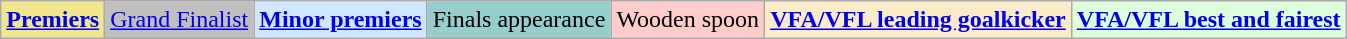<table class="wikitable">
<tr>
<td style=background:#F0E68C><strong><a href='#'>Premiers</a></strong></td>
<td style=background:#C0BFBD><a href='#'>Grand Finalist</a></td>
<td style=background:#D0E7FF><strong><a href='#'>Minor premiers</a></strong></td>
<td style=background:#96CDCD>Finals appearance</td>
<td style=background:#FFCCCC>Wooden spoon</td>
<td style=background:#FAECC8><strong><a href='#'>VFA/VFL leading goalkicker</a></strong></td>
<td style=background:#DDFFDD><strong><a href='#'>VFA/VFL best and fairest</a></strong></td>
</tr>
</table>
